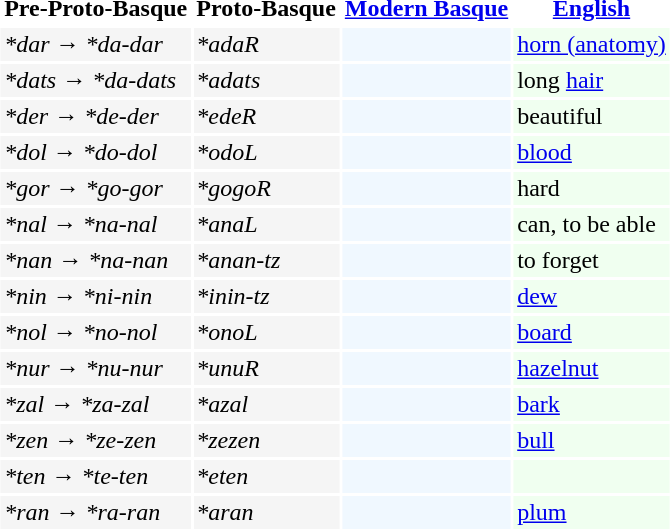<table align="center" border="0" cellpadding="2" cellspacing="2">
<tr>
<th>Pre-Proto-Basque</th>
<th>Proto-Basque</th>
<th><a href='#'>Modern Basque</a></th>
<th><a href='#'>English</a></th>
</tr>
<tr ---->
<td bgcolor=whitesmoke><em>*dar</em> → <em>*da-dar</em></td>
<td bgcolor=whitesmoke><em>*adaR</em></td>
<td bgcolor=aliceblue></td>
<td bgcolor=honeydew><a href='#'>horn (anatomy)</a></td>
</tr>
<tr ---->
<td bgcolor=whitesmoke><em>*dats</em> → <em>*da-dats</em></td>
<td bgcolor=whitesmoke><em>*adats</em></td>
<td bgcolor=aliceblue></td>
<td bgcolor=honeydew>long <a href='#'>hair</a></td>
</tr>
<tr ---->
<td bgcolor=whitesmoke><em>*der</em> → <em>*de-der</em></td>
<td bgcolor=whitesmoke><em>*edeR</em></td>
<td bgcolor=aliceblue></td>
<td bgcolor=honeydew>beautiful</td>
</tr>
<tr ---->
<td bgcolor=whitesmoke><em>*dol</em> → <em>*do-dol</em></td>
<td bgcolor=whitesmoke><em>*odoL</em></td>
<td bgcolor=aliceblue></td>
<td bgcolor=honeydew><a href='#'>blood</a></td>
</tr>
<tr -->
<td bgcolor=whitesmoke><em>*gor</em> → <em>*go-gor</em></td>
<td bgcolor=whitesmoke><em>*gogoR</em></td>
<td bgcolor=aliceblue></td>
<td bgcolor=honeydew>hard</td>
</tr>
<tr ---->
<td bgcolor=whitesmoke><em>*nal</em> → <em>*na-nal</em></td>
<td bgcolor=whitesmoke><em>*anaL</em></td>
<td bgcolor=aliceblue></td>
<td bgcolor=honeydew>can, to be able</td>
</tr>
<tr ---->
<td bgcolor=whitesmoke><em>*nan</em> → <em>*na-nan</em></td>
<td bgcolor=whitesmoke><em>*anan-tz</em></td>
<td bgcolor=aliceblue></td>
<td bgcolor=honeydew>to forget</td>
</tr>
<tr ---->
<td bgcolor=whitesmoke><em>*nin</em> → <em>*ni-nin</em></td>
<td bgcolor=whitesmoke><em>*inin-tz</em></td>
<td bgcolor=aliceblue></td>
<td bgcolor=honeydew><a href='#'>dew</a></td>
</tr>
<tr ---->
<td bgcolor=whitesmoke><em>*nol</em> → <em>*no-nol</em></td>
<td bgcolor=whitesmoke><em>*onoL</em></td>
<td bgcolor=aliceblue></td>
<td bgcolor=honeydew><a href='#'>board</a></td>
</tr>
<tr ---->
<td bgcolor=whitesmoke><em>*nur</em> → <em>*nu-nur</em></td>
<td bgcolor=whitesmoke><em>*unuR</em></td>
<td bgcolor=aliceblue></td>
<td bgcolor=honeydew><a href='#'>hazelnut</a></td>
</tr>
<tr ---->
<td bgcolor=whitesmoke><em>*zal</em> → <em>*za-zal</em></td>
<td bgcolor=whitesmoke><em>*azal</em></td>
<td bgcolor=aliceblue></td>
<td bgcolor=honeydew><a href='#'>bark</a></td>
</tr>
<tr ---->
<td bgcolor=whitesmoke><em>*zen</em> → <em>*ze-zen</em></td>
<td bgcolor=whitesmoke><em>*zezen</em></td>
<td bgcolor=aliceblue></td>
<td bgcolor=honeydew><a href='#'>bull</a></td>
</tr>
<tr ---->
<td bgcolor=whitesmoke><em>*ten</em> → <em>*te-ten</em></td>
<td bgcolor=whitesmoke><em>*eten</em></td>
<td bgcolor=aliceblue></td>
<td bgcolor=honeydew></td>
</tr>
<tr ---->
<td bgcolor=whitesmoke><em>*ran</em> → <em>*ra-ran</em></td>
<td bgcolor=whitesmoke><em>*aran</em></td>
<td bgcolor=aliceblue></td>
<td bgcolor=honeydew><a href='#'>plum</a></td>
</tr>
</table>
